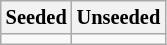<table class="wikitable" style="font-size:85%">
<tr>
<th>Seeded</th>
<th>Unseeded</th>
</tr>
<tr>
<td valign=top></td>
<td valign=top></td>
</tr>
</table>
